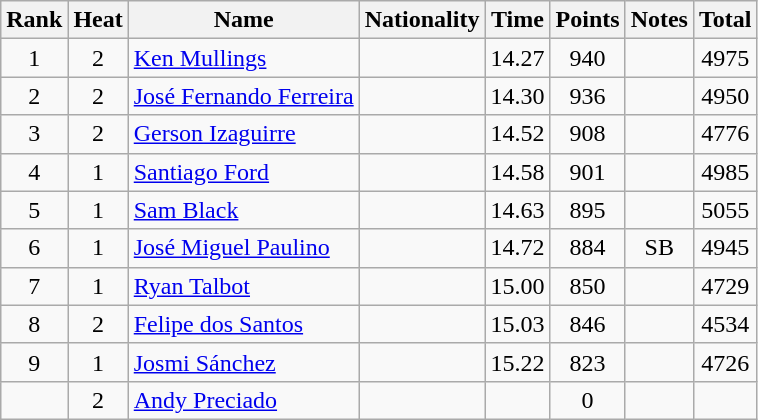<table class="wikitable sortable" style="text-align:center">
<tr>
<th>Rank</th>
<th>Heat</th>
<th>Name</th>
<th>Nationality</th>
<th>Time</th>
<th>Points</th>
<th>Notes</th>
<th>Total</th>
</tr>
<tr>
<td>1</td>
<td>2</td>
<td align=left><a href='#'>Ken Mullings</a></td>
<td align=left></td>
<td>14.27</td>
<td>940</td>
<td></td>
<td>4975</td>
</tr>
<tr>
<td>2</td>
<td>2</td>
<td align=left><a href='#'>José Fernando Ferreira</a></td>
<td align=left></td>
<td>14.30</td>
<td>936</td>
<td></td>
<td>4950</td>
</tr>
<tr>
<td>3</td>
<td>2</td>
<td align=left><a href='#'>Gerson Izaguirre</a></td>
<td align=left></td>
<td>14.52</td>
<td>908</td>
<td></td>
<td>4776</td>
</tr>
<tr>
<td>4</td>
<td>1</td>
<td align=left><a href='#'>Santiago Ford</a></td>
<td align=left></td>
<td>14.58</td>
<td>901</td>
<td></td>
<td>4985</td>
</tr>
<tr>
<td>5</td>
<td>1</td>
<td align=left><a href='#'>Sam Black</a></td>
<td align=left></td>
<td>14.63</td>
<td>895</td>
<td></td>
<td>5055</td>
</tr>
<tr>
<td>6</td>
<td>1</td>
<td align=left><a href='#'>José Miguel Paulino</a></td>
<td align=left></td>
<td>14.72</td>
<td>884</td>
<td>SB</td>
<td>4945</td>
</tr>
<tr>
<td>7</td>
<td>1</td>
<td align=left><a href='#'>Ryan Talbot</a></td>
<td align=left></td>
<td>15.00</td>
<td>850</td>
<td></td>
<td>4729</td>
</tr>
<tr>
<td>8</td>
<td>2</td>
<td align=left><a href='#'>Felipe dos Santos</a></td>
<td align=left></td>
<td>15.03</td>
<td>846</td>
<td></td>
<td>4534</td>
</tr>
<tr>
<td>9</td>
<td>1</td>
<td align=left><a href='#'>Josmi Sánchez</a></td>
<td align=left></td>
<td>15.22</td>
<td>823</td>
<td></td>
<td>4726</td>
</tr>
<tr>
<td></td>
<td>2</td>
<td align=left><a href='#'>Andy Preciado</a></td>
<td align=left></td>
<td></td>
<td>0</td>
<td></td>
<td></td>
</tr>
</table>
